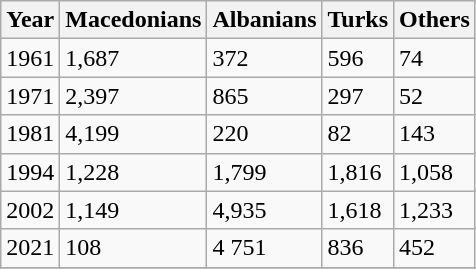<table class="wikitable sortable">
<tr class="hintergrundfarbe5">
<th>Year</th>
<th>Macedonians</th>
<th>Albanians</th>
<th>Turks</th>
<th>Others</th>
</tr>
<tr>
<td>1961</td>
<td>1,687</td>
<td>372</td>
<td>596</td>
<td>74</td>
</tr>
<tr>
<td>1971</td>
<td>2,397</td>
<td>865</td>
<td>297</td>
<td>52</td>
</tr>
<tr>
<td>1981</td>
<td>4,199</td>
<td>220</td>
<td>82</td>
<td>143</td>
</tr>
<tr>
<td>1994</td>
<td>1,228</td>
<td>1,799</td>
<td>1,816</td>
<td>1,058</td>
</tr>
<tr>
<td>2002</td>
<td>1,149</td>
<td>4,935</td>
<td>1,618</td>
<td>1,233</td>
</tr>
<tr>
<td>2021</td>
<td>108</td>
<td>4 751</td>
<td>836</td>
<td>452</td>
</tr>
<tr>
</tr>
</table>
